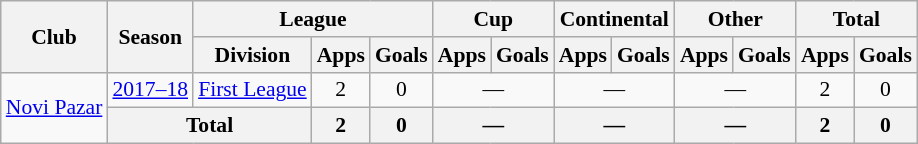<table class="wikitable" style="text-align: center;font-size:90%">
<tr>
<th rowspan="2">Club</th>
<th rowspan="2">Season</th>
<th colspan="3">League</th>
<th colspan="2">Cup</th>
<th colspan="2">Continental</th>
<th colspan="2">Other</th>
<th colspan="2">Total</th>
</tr>
<tr>
<th>Division</th>
<th>Apps</th>
<th>Goals</th>
<th>Apps</th>
<th>Goals</th>
<th>Apps</th>
<th>Goals</th>
<th>Apps</th>
<th>Goals</th>
<th>Apps</th>
<th>Goals</th>
</tr>
<tr>
<td rowspan="2" valign="center"><a href='#'>Novi Pazar</a></td>
<td><a href='#'>2017–18</a></td>
<td><a href='#'>First League</a></td>
<td>2</td>
<td>0</td>
<td colspan="2">—</td>
<td colspan="2">—</td>
<td colspan="2">—</td>
<td>2</td>
<td>0</td>
</tr>
<tr>
<th colspan="2">Total</th>
<th>2</th>
<th>0</th>
<th colspan="2">—</th>
<th colspan="2">—</th>
<th colspan="2">—</th>
<th>2</th>
<th>0</th>
</tr>
</table>
